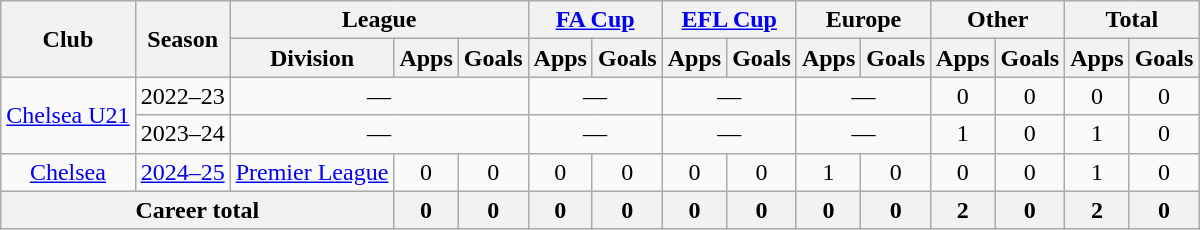<table class="wikitable" style="text-align: center;">
<tr>
<th rowspan=2>Club</th>
<th rowspan=2>Season</th>
<th colspan=3>League</th>
<th colspan=2><a href='#'>FA Cup</a></th>
<th colspan=2><a href='#'>EFL Cup</a></th>
<th colspan=2>Europe</th>
<th colspan=2>Other</th>
<th colspan=2>Total</th>
</tr>
<tr>
<th>Division</th>
<th>Apps</th>
<th>Goals</th>
<th>Apps</th>
<th>Goals</th>
<th>Apps</th>
<th>Goals</th>
<th>Apps</th>
<th>Goals</th>
<th>Apps</th>
<th>Goals</th>
<th>Apps</th>
<th>Goals</th>
</tr>
<tr>
<td rowspan=2><a href='#'>Chelsea U21</a></td>
<td>2022–23</td>
<td colspan=3>—</td>
<td colspan=2>—</td>
<td colspan=2>—</td>
<td colspan=2>—</td>
<td>0</td>
<td>0</td>
<td>0</td>
<td>0</td>
</tr>
<tr>
<td>2023–24</td>
<td colspan=3>—</td>
<td colspan=2>—</td>
<td colspan=2>—</td>
<td colspan=2>—</td>
<td>1</td>
<td>0</td>
<td>1</td>
<td>0</td>
</tr>
<tr>
<td><a href='#'>Chelsea</a></td>
<td><a href='#'>2024–25</a></td>
<td><a href='#'>Premier League</a></td>
<td>0</td>
<td>0</td>
<td>0</td>
<td>0</td>
<td>0</td>
<td>0</td>
<td>1</td>
<td>0</td>
<td>0</td>
<td>0</td>
<td>1</td>
<td>0</td>
</tr>
<tr>
<th colspan=3>Career total</th>
<th>0</th>
<th>0</th>
<th>0</th>
<th>0</th>
<th>0</th>
<th>0</th>
<th>0</th>
<th>0</th>
<th>2</th>
<th>0</th>
<th>2</th>
<th>0</th>
</tr>
</table>
